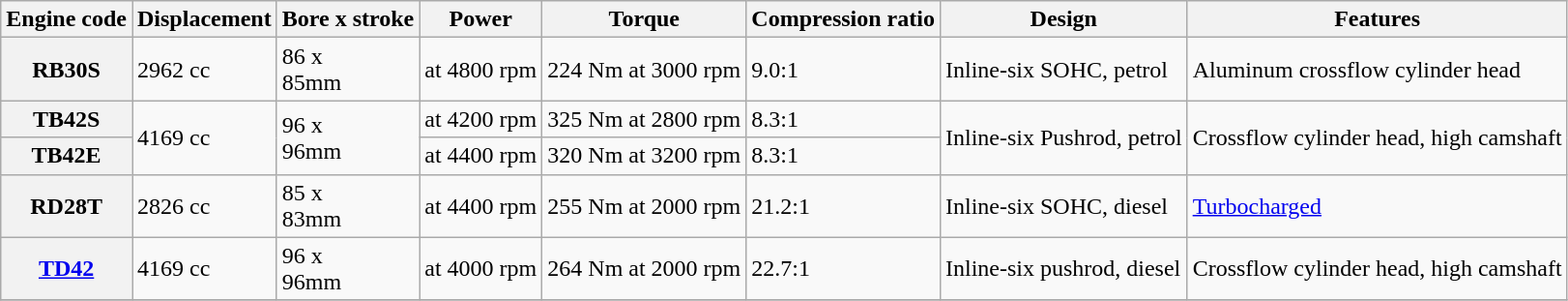<table class="wikitable" style="float:left;">
<tr>
<th>Engine code</th>
<th>Displacement</th>
<th>Bore x stroke</th>
<th>Power</th>
<th>Torque</th>
<th>Compression ratio</th>
<th>Design</th>
<th>Features</th>
</tr>
<tr>
<th>RB30S</th>
<td>2962 cc</td>
<td>86 x<br>85mm</td>
<td> at 4800 rpm</td>
<td>224 Nm at 3000 rpm</td>
<td>9.0:1</td>
<td>Inline-six SOHC, petrol</td>
<td>Aluminum crossflow cylinder head</td>
</tr>
<tr>
<th>TB42S</th>
<td rowspan = "2">4169 cc</td>
<td rowspan = "2">96 x<br>96mm</td>
<td> at 4200 rpm</td>
<td>325 Nm at 2800 rpm</td>
<td>8.3:1</td>
<td rowspan = "2">Inline-six Pushrod, petrol</td>
<td rowspan = "2">Crossflow cylinder head, high camshaft</td>
</tr>
<tr>
<th>TB42E</th>
<td> at 4400 rpm</td>
<td>320 Nm at 3200 rpm</td>
<td>8.3:1</td>
</tr>
<tr>
<th>RD28T</th>
<td>2826 cc</td>
<td>85 x<br>83mm</td>
<td> at 4400 rpm</td>
<td>255 Nm at 2000 rpm</td>
<td>21.2:1</td>
<td>Inline-six SOHC, diesel</td>
<td><a href='#'>Turbocharged</a></td>
</tr>
<tr>
<th><a href='#'>TD42</a></th>
<td>4169 cc</td>
<td>96 x<br>96mm</td>
<td> at 4000 rpm</td>
<td>264 Nm at 2000 rpm</td>
<td>22.7:1</td>
<td>Inline-six pushrod, diesel</td>
<td>Crossflow cylinder head, high camshaft</td>
</tr>
<tr>
</tr>
</table>
